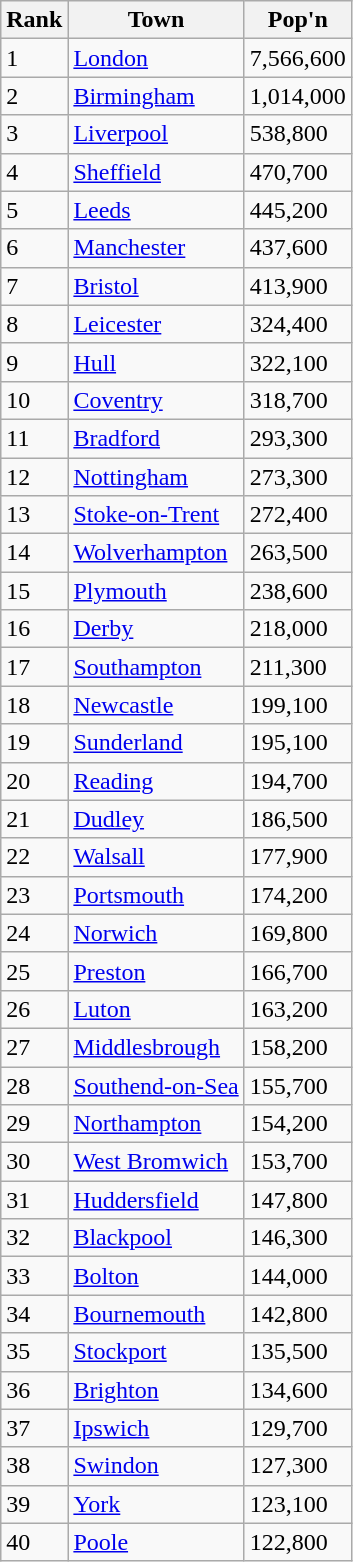<table class="sortable wikitable vatop" style=" margin-right:2em;">
<tr>
<th>Rank</th>
<th>Town</th>
<th>Pop'n</th>
</tr>
<tr>
<td>1</td>
<td><a href='#'>London</a></td>
<td>7,566,600</td>
</tr>
<tr>
<td>2</td>
<td><a href='#'>Birmingham</a></td>
<td>1,014,000</td>
</tr>
<tr>
<td>3</td>
<td><a href='#'>Liverpool</a></td>
<td>538,800</td>
</tr>
<tr>
<td>4</td>
<td><a href='#'>Sheffield</a></td>
<td>470,700</td>
</tr>
<tr>
<td>5</td>
<td><a href='#'>Leeds</a></td>
<td>445,200</td>
</tr>
<tr>
<td>6</td>
<td><a href='#'>Manchester</a></td>
<td>437,600</td>
</tr>
<tr>
<td>7</td>
<td><a href='#'>Bristol</a></td>
<td>413,900</td>
</tr>
<tr>
<td>8</td>
<td><a href='#'>Leicester</a></td>
<td>324,400</td>
</tr>
<tr>
<td>9</td>
<td><a href='#'>Hull</a></td>
<td>322,100</td>
</tr>
<tr>
<td>10</td>
<td><a href='#'>Coventry</a></td>
<td>318,700</td>
</tr>
<tr>
<td>11</td>
<td><a href='#'>Bradford</a></td>
<td>293,300</td>
</tr>
<tr>
<td>12</td>
<td><a href='#'>Nottingham</a></td>
<td>273,300</td>
</tr>
<tr>
<td>13</td>
<td><a href='#'>Stoke-on-Trent</a></td>
<td>272,400</td>
</tr>
<tr>
<td>14</td>
<td><a href='#'>Wolverhampton</a></td>
<td>263,500</td>
</tr>
<tr>
<td>15</td>
<td><a href='#'>Plymouth</a></td>
<td>238,600</td>
</tr>
<tr>
<td>16</td>
<td><a href='#'>Derby</a></td>
<td>218,000</td>
</tr>
<tr>
<td>17</td>
<td><a href='#'>Southampton</a></td>
<td>211,300</td>
</tr>
<tr>
<td>18</td>
<td><a href='#'>Newcastle</a></td>
<td>199,100</td>
</tr>
<tr>
<td>19</td>
<td><a href='#'>Sunderland</a></td>
<td>195,100</td>
</tr>
<tr>
<td>20</td>
<td><a href='#'>Reading</a></td>
<td>194,700</td>
</tr>
<tr>
<td>21</td>
<td><a href='#'>Dudley</a></td>
<td>186,500</td>
</tr>
<tr>
<td>22</td>
<td><a href='#'>Walsall</a></td>
<td>177,900</td>
</tr>
<tr>
<td>23</td>
<td><a href='#'>Portsmouth</a></td>
<td>174,200</td>
</tr>
<tr>
<td>24</td>
<td><a href='#'>Norwich</a></td>
<td>169,800</td>
</tr>
<tr>
<td>25</td>
<td><a href='#'>Preston</a></td>
<td>166,700</td>
</tr>
<tr>
<td>26</td>
<td><a href='#'>Luton</a></td>
<td>163,200</td>
</tr>
<tr>
<td>27</td>
<td><a href='#'>Middlesbrough</a></td>
<td>158,200</td>
</tr>
<tr>
<td>28</td>
<td><a href='#'>Southend-on-Sea</a></td>
<td>155,700</td>
</tr>
<tr>
<td>29</td>
<td><a href='#'>Northampton</a></td>
<td>154,200</td>
</tr>
<tr>
<td>30</td>
<td><a href='#'>West Bromwich</a></td>
<td>153,700</td>
</tr>
<tr>
<td>31</td>
<td><a href='#'>Huddersfield</a></td>
<td>147,800</td>
</tr>
<tr>
<td>32</td>
<td><a href='#'>Blackpool</a></td>
<td>146,300</td>
</tr>
<tr>
<td>33</td>
<td><a href='#'>Bolton</a></td>
<td>144,000</td>
</tr>
<tr>
<td>34</td>
<td><a href='#'>Bournemouth</a></td>
<td>142,800</td>
</tr>
<tr>
<td>35</td>
<td><a href='#'>Stockport</a></td>
<td>135,500</td>
</tr>
<tr>
<td>36</td>
<td><a href='#'>Brighton</a></td>
<td>134,600</td>
</tr>
<tr>
<td>37</td>
<td><a href='#'>Ipswich</a></td>
<td>129,700</td>
</tr>
<tr>
<td>38</td>
<td><a href='#'>Swindon</a></td>
<td>127,300</td>
</tr>
<tr>
<td>39</td>
<td><a href='#'>York</a></td>
<td>123,100</td>
</tr>
<tr>
<td>40</td>
<td><a href='#'>Poole</a></td>
<td>122,800</td>
</tr>
</table>
